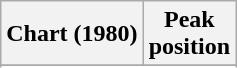<table class="wikitable sortable plainrowheaders" style="text-align:center">
<tr>
<th scope="col">Chart (1980)</th>
<th scope="col">Peak<br>position</th>
</tr>
<tr>
</tr>
<tr>
</tr>
</table>
